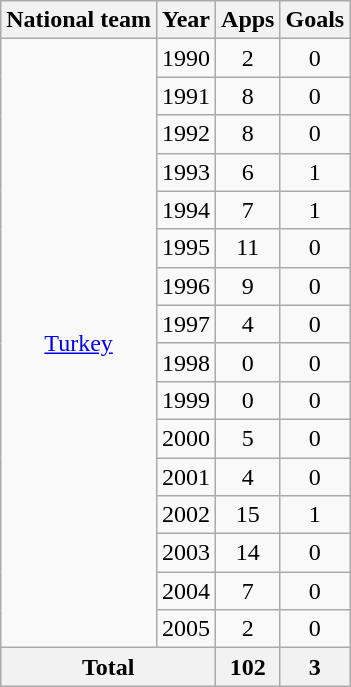<table class="wikitable" style="text-align:center">
<tr>
<th>National team</th>
<th>Year</th>
<th>Apps</th>
<th>Goals</th>
</tr>
<tr>
<td rowspan="16"><a href='#'>Turkey</a></td>
<td>1990</td>
<td>2</td>
<td>0</td>
</tr>
<tr>
<td>1991</td>
<td>8</td>
<td>0</td>
</tr>
<tr>
<td>1992</td>
<td>8</td>
<td>0</td>
</tr>
<tr>
<td>1993</td>
<td>6</td>
<td>1</td>
</tr>
<tr>
<td>1994</td>
<td>7</td>
<td>1</td>
</tr>
<tr>
<td>1995</td>
<td>11</td>
<td>0</td>
</tr>
<tr>
<td>1996</td>
<td>9</td>
<td>0</td>
</tr>
<tr>
<td>1997</td>
<td>4</td>
<td>0</td>
</tr>
<tr>
<td>1998</td>
<td>0</td>
<td>0</td>
</tr>
<tr>
<td>1999</td>
<td>0</td>
<td>0</td>
</tr>
<tr>
<td>2000</td>
<td>5</td>
<td>0</td>
</tr>
<tr>
<td>2001</td>
<td>4</td>
<td>0</td>
</tr>
<tr>
<td>2002</td>
<td>15</td>
<td>1</td>
</tr>
<tr>
<td>2003</td>
<td>14</td>
<td>0</td>
</tr>
<tr>
<td>2004</td>
<td>7</td>
<td>0</td>
</tr>
<tr>
<td>2005</td>
<td>2</td>
<td>0</td>
</tr>
<tr>
<th colspan="2">Total</th>
<th>102</th>
<th>3</th>
</tr>
</table>
